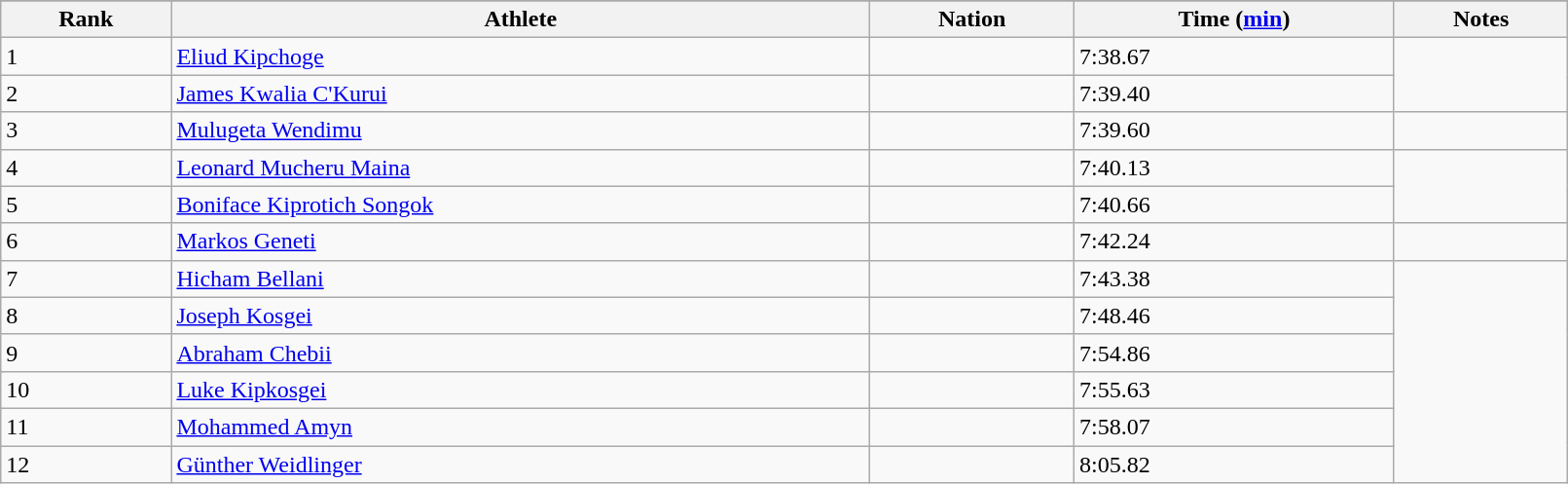<table class="wikitable" width=85%>
<tr>
</tr>
<tr>
<th>Rank</th>
<th>Athlete</th>
<th>Nation</th>
<th>Time (<a href='#'>min</a>)</th>
<th>Notes</th>
</tr>
<tr>
<td>1</td>
<td><a href='#'>Eliud Kipchoge</a></td>
<td></td>
<td>7:38.67</td>
</tr>
<tr>
<td>2</td>
<td><a href='#'>James Kwalia C'Kurui</a></td>
<td></td>
<td>7:39.40</td>
</tr>
<tr>
<td>3</td>
<td><a href='#'>Mulugeta Wendimu</a></td>
<td></td>
<td>7:39.60</td>
<td></td>
</tr>
<tr>
<td>4</td>
<td><a href='#'>Leonard Mucheru Maina</a></td>
<td></td>
<td>7:40.13</td>
</tr>
<tr>
<td>5</td>
<td><a href='#'>Boniface Kiprotich Songok</a></td>
<td></td>
<td>7:40.66</td>
</tr>
<tr>
<td>6</td>
<td><a href='#'>Markos Geneti</a></td>
<td></td>
<td>7:42.24</td>
<td></td>
</tr>
<tr>
<td>7</td>
<td><a href='#'>Hicham Bellani</a></td>
<td></td>
<td>7:43.38</td>
</tr>
<tr>
<td>8</td>
<td><a href='#'>Joseph Kosgei</a></td>
<td></td>
<td>7:48.46</td>
</tr>
<tr>
<td>9</td>
<td><a href='#'>Abraham Chebii</a></td>
<td></td>
<td>7:54.86</td>
</tr>
<tr>
<td>10</td>
<td><a href='#'>Luke Kipkosgei</a></td>
<td></td>
<td>7:55.63</td>
</tr>
<tr>
<td>11</td>
<td><a href='#'>Mohammed Amyn</a></td>
<td></td>
<td>7:58.07</td>
</tr>
<tr>
<td>12</td>
<td><a href='#'>Günther Weidlinger</a></td>
<td></td>
<td>8:05.82</td>
</tr>
</table>
